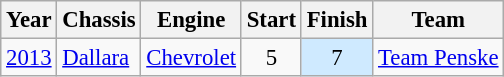<table class="wikitable" style="font-size: 95%;">
<tr>
<th>Year</th>
<th>Chassis</th>
<th>Engine</th>
<th>Start</th>
<th>Finish</th>
<th>Team</th>
</tr>
<tr>
<td><a href='#'>2013</a></td>
<td><a href='#'>Dallara</a></td>
<td><a href='#'>Chevrolet</a></td>
<td align=center>5</td>
<td align=center style="background:#CFEAFF;">7</td>
<td><a href='#'>Team Penske</a></td>
</tr>
</table>
